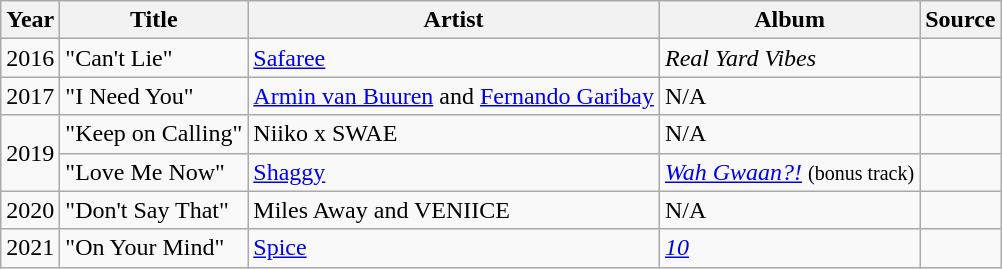<table class="wikitable">
<tr>
<th>Year</th>
<th>Title</th>
<th>Artist</th>
<th>Album</th>
<th>Source</th>
</tr>
<tr>
<td>2016</td>
<td>"Can't Lie"</td>
<td><a href='#'>Safaree</a></td>
<td><em>Real Yard Vibes</em></td>
<td></td>
</tr>
<tr>
<td>2017</td>
<td>"I Need You"</td>
<td><a href='#'>Armin van Buuren</a> and <a href='#'>Fernando Garibay</a></td>
<td>N/A</td>
<td></td>
</tr>
<tr>
<td rowspan=2>2019</td>
<td>"Keep on Calling"</td>
<td>Niiko x SWAE</td>
<td>N/A</td>
<td></td>
</tr>
<tr>
<td>"Love Me Now"</td>
<td><a href='#'>Shaggy</a></td>
<td><em><a href='#'>Wah Gwaan?!</a></em> <small>(bonus track)</small></td>
<td></td>
</tr>
<tr>
<td>2020</td>
<td>"Don't Say That"</td>
<td>Miles Away and VENIICE</td>
<td>N/A</td>
<td></td>
</tr>
<tr>
<td>2021</td>
<td>"On Your Mind"</td>
<td><a href='#'>Spice</a></td>
<td><em><a href='#'>10</a></em></td>
<td></td>
</tr>
</table>
